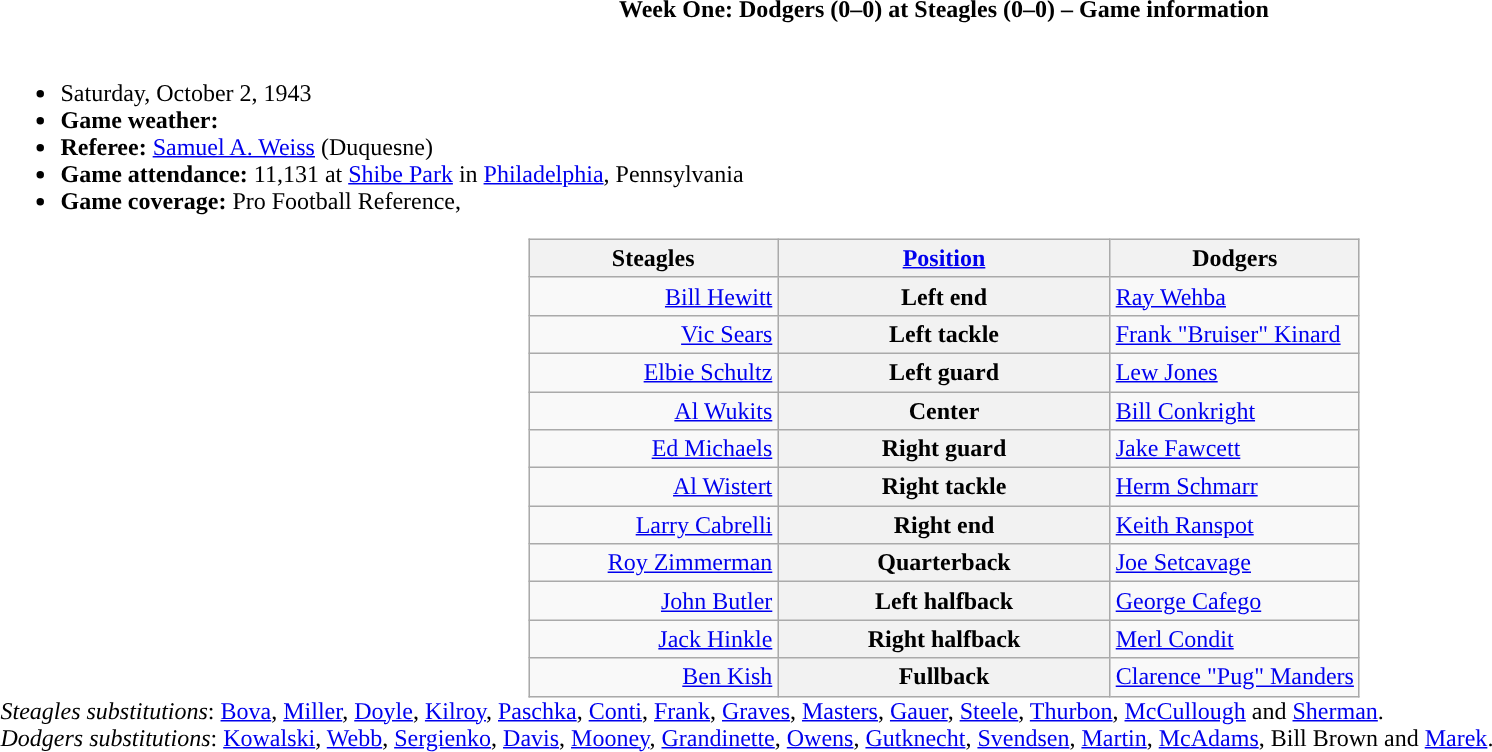<table class="toccolours collapsible collapsed"  style="width:100%; margin:auto;">
<tr>
<th>Week One: Dodgers (0–0) at Steagles (0–0) – Game information</th>
</tr>
<tr>
<td><br><ul><li>Saturday, October 2, 1943</li><li><strong>Game weather:</strong></li><li><strong>Referee:</strong> <a href='#'>Samuel A. Weiss</a> (Duquesne)</li><li><strong>Game attendance:</strong> 11,131 at <a href='#'>Shibe Park</a> in <a href='#'>Philadelphia</a>, Pennsylvania</li><li><strong>Game coverage:</strong> Pro Football Reference, </li></ul><table class="wikitable" style="margin: auto">
<tr>
<th style="width:30%;">Steagles</th>
<th style="width:40%;"><a href='#'>Position</a></th>
<th style="width:30%;">Dodgers</th>
</tr>
<tr>
<td style="text-align:right;"><a href='#'>Bill Hewitt</a></td>
<th>Left end</th>
<td><a href='#'>Ray Wehba</a></td>
</tr>
<tr>
<td style="text-align:right;"><a href='#'>Vic Sears</a></td>
<th>Left tackle</th>
<td><a href='#'>Frank "Bruiser" Kinard</a></td>
</tr>
<tr>
<td style="text-align:right;"><a href='#'>Elbie Schultz</a></td>
<th>Left guard</th>
<td><a href='#'>Lew Jones</a></td>
</tr>
<tr>
<td style="text-align:right;"><a href='#'>Al Wukits</a></td>
<th>Center</th>
<td><a href='#'>Bill Conkright</a></td>
</tr>
<tr>
<td style="text-align:right;"><a href='#'>Ed Michaels</a></td>
<th>Right guard</th>
<td><a href='#'>Jake Fawcett</a></td>
</tr>
<tr>
<td style="text-align:right;"><a href='#'>Al Wistert</a></td>
<th>Right tackle</th>
<td><a href='#'>Herm Schmarr</a></td>
</tr>
<tr>
<td style="text-align:right;"><a href='#'>Larry Cabrelli</a></td>
<th>Right end</th>
<td><a href='#'>Keith Ranspot</a></td>
</tr>
<tr>
<td style="text-align:right;"><a href='#'>Roy Zimmerman</a></td>
<th>Quarterback</th>
<td><a href='#'>Joe Setcavage</a></td>
</tr>
<tr>
<td style="text-align:right;"><a href='#'>John Butler</a></td>
<th>Left halfback</th>
<td><a href='#'>George Cafego</a></td>
</tr>
<tr>
<td style="text-align:right;"><a href='#'>Jack Hinkle</a></td>
<th>Right halfback</th>
<td><a href='#'>Merl Condit</a></td>
</tr>
<tr>
<td style="text-align:right;"><a href='#'>Ben Kish</a></td>
<th>Fullback</th>
<td><a href='#'>Clarence "Pug" Manders</a></td>
</tr>
</table>
<em>Steagles substitutions</em>: <a href='#'>Bova</a>, <a href='#'>Miller</a>, <a href='#'>Doyle</a>, <a href='#'>Kilroy</a>, <a href='#'>Paschka</a>, <a href='#'>Conti</a>, <a href='#'>Frank</a>, <a href='#'>Graves</a>, <a href='#'>Masters</a>, <a href='#'>Gauer</a>, <a href='#'>Steele</a>, <a href='#'>Thurbon</a>, <a href='#'>McCullough</a> and <a href='#'>Sherman</a>.<br>
<em>Dodgers substitutions</em>: <a href='#'>Kowalski</a>, <a href='#'>Webb</a>, <a href='#'>Sergienko</a>, <a href='#'>Davis</a>, <a href='#'>Mooney</a>, <a href='#'>Grandinette</a>, <a href='#'>Owens</a>, <a href='#'>Gutknecht</a>, <a href='#'>Svendsen</a>, <a href='#'>Martin</a>, <a href='#'>McAdams</a>, Bill Brown and <a href='#'>Marek</a>.</td>
</tr>
</table>
